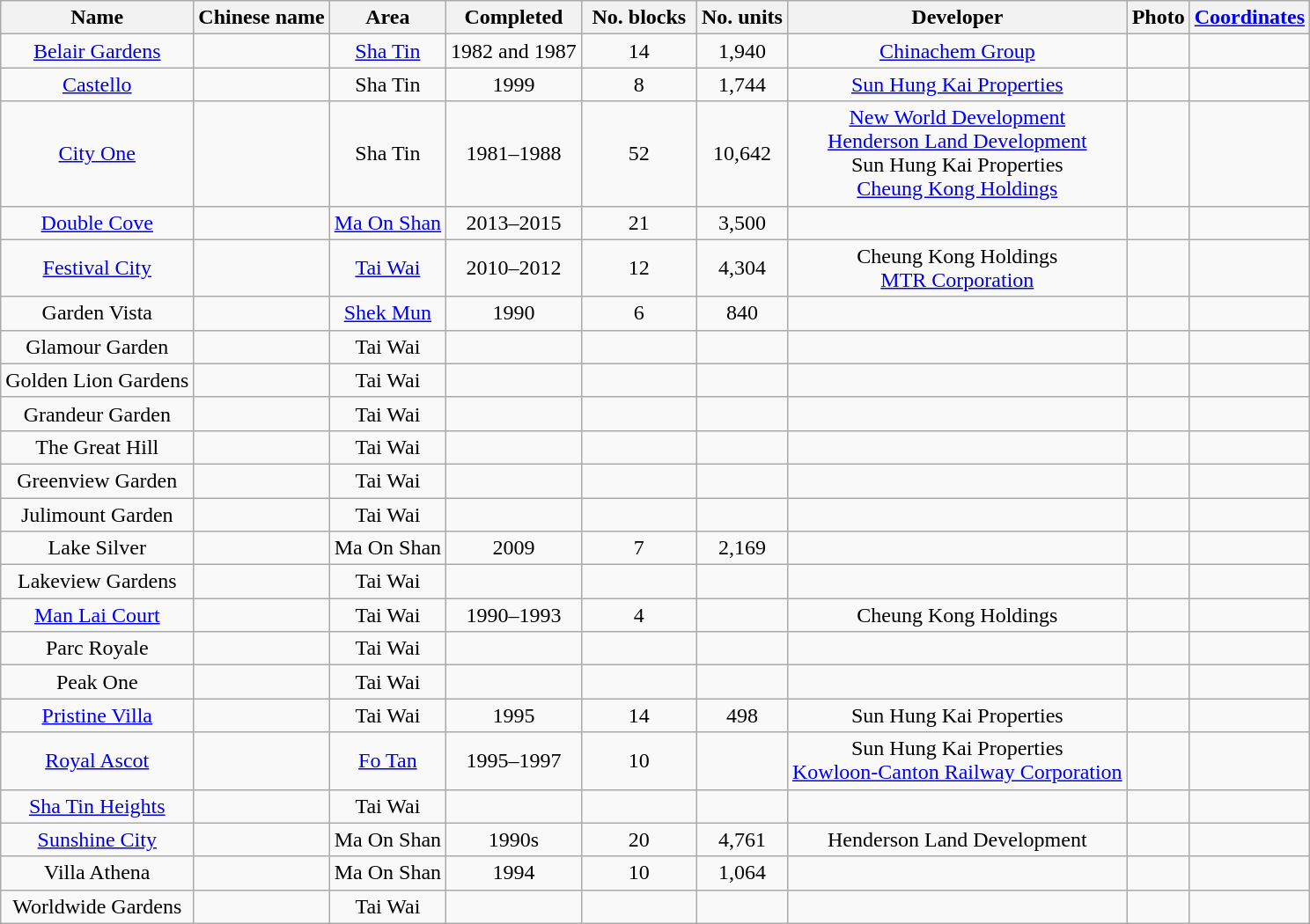<table class="wikitable sortable" style="text-align:center">
<tr>
<th>Name</th>
<th>Chinese name</th>
<th>Area</th>
<th>Completed</th>
<th style="width:80px;">No. blocks</th>
<th>No. units</th>
<th>Developer</th>
<th>Photo</th>
<th><a href='#'>Coordinates</a></th>
</tr>
<tr>
<td><a href='#'>Belair Gardens</a></td>
<td></td>
<td><a href='#'>Sha Tin</a></td>
<td>1982 and 1987</td>
<td>14</td>
<td>1,940</td>
<td><a href='#'>Chinachem Group</a></td>
<td></td>
<td></td>
</tr>
<tr>
<td><a href='#'>Castello</a></td>
<td></td>
<td>Sha Tin</td>
<td>1999</td>
<td>8</td>
<td>1,744</td>
<td><a href='#'>Sun Hung Kai Properties</a></td>
<td></td>
<td></td>
</tr>
<tr>
<td><a href='#'>City One</a></td>
<td></td>
<td>Sha Tin</td>
<td>1981–1988</td>
<td>52</td>
<td>10,642</td>
<td><a href='#'>New World Development</a><br><a href='#'>Henderson Land Development</a><br>Sun Hung Kai Properties<br><a href='#'>Cheung Kong Holdings</a></td>
<td></td>
<td></td>
</tr>
<tr>
<td><a href='#'>Double Cove</a></td>
<td></td>
<td><a href='#'>Ma On Shan</a></td>
<td>2013–2015</td>
<td>21</td>
<td>3,500</td>
<td></td>
<td></td>
<td></td>
</tr>
<tr>
<td><a href='#'>Festival City</a></td>
<td></td>
<td><a href='#'>Tai Wai</a></td>
<td>2010–2012</td>
<td>12</td>
<td>4,304</td>
<td>Cheung Kong Holdings<br><a href='#'>MTR Corporation</a></td>
<td></td>
<td></td>
</tr>
<tr>
<td>Garden Vista</td>
<td></td>
<td><a href='#'>Shek Mun</a></td>
<td>1990</td>
<td>6</td>
<td>840</td>
<td></td>
<td></td>
<td></td>
</tr>
<tr>
<td>Glamour Garden</td>
<td></td>
<td>Tai Wai</td>
<td></td>
<td></td>
<td></td>
<td></td>
<td></td>
<td></td>
</tr>
<tr>
<td>Golden Lion Gardens</td>
<td></td>
<td>Tai Wai</td>
<td></td>
<td></td>
<td></td>
<td></td>
<td></td>
<td></td>
</tr>
<tr>
<td>Grandeur Garden</td>
<td></td>
<td>Tai Wai</td>
<td></td>
<td></td>
<td></td>
<td></td>
<td></td>
<td></td>
</tr>
<tr>
<td>The Great Hill</td>
<td></td>
<td>Tai Wai</td>
<td></td>
<td></td>
<td></td>
<td></td>
<td></td>
<td></td>
</tr>
<tr>
<td>Greenview Garden</td>
<td></td>
<td>Tai Wai</td>
<td></td>
<td></td>
<td></td>
<td></td>
<td></td>
<td></td>
</tr>
<tr>
<td>Julimount Garden</td>
<td></td>
<td>Tai Wai</td>
<td></td>
<td></td>
<td></td>
<td></td>
<td></td>
<td></td>
</tr>
<tr>
<td>Lake Silver</td>
<td></td>
<td>Ma On Shan</td>
<td>2009</td>
<td>7</td>
<td>2,169</td>
<td></td>
<td></td>
<td></td>
</tr>
<tr>
<td>Lakeview Gardens</td>
<td></td>
<td>Tai Wai</td>
<td></td>
<td></td>
<td></td>
<td></td>
<td></td>
<td></td>
</tr>
<tr>
<td><a href='#'>Man Lai Court</a></td>
<td></td>
<td>Tai Wai</td>
<td>1990–1993</td>
<td>4</td>
<td></td>
<td>Cheung Kong Holdings</td>
<td></td>
<td></td>
</tr>
<tr>
<td>Parc Royale</td>
<td></td>
<td>Tai Wai</td>
<td></td>
<td></td>
<td></td>
<td></td>
<td></td>
<td></td>
</tr>
<tr>
<td>Peak One</td>
<td></td>
<td>Tai Wai</td>
<td></td>
<td></td>
<td></td>
<td></td>
<td></td>
<td></td>
</tr>
<tr>
<td><a href='#'>Pristine Villa</a></td>
<td></td>
<td>Tai Wai</td>
<td>1995</td>
<td>14</td>
<td>498</td>
<td>Sun Hung Kai Properties</td>
<td></td>
<td></td>
</tr>
<tr>
<td><a href='#'>Royal Ascot</a></td>
<td></td>
<td><a href='#'>Fo Tan</a></td>
<td>1995–1997</td>
<td>10</td>
<td></td>
<td>Sun Hung Kai Properties<br><a href='#'>Kowloon-Canton Railway Corporation</a></td>
<td></td>
<td></td>
</tr>
<tr>
<td><a href='#'>Sha Tin Heights</a></td>
<td></td>
<td>Tai Wai</td>
<td></td>
<td></td>
<td></td>
<td></td>
<td></td>
<td></td>
</tr>
<tr>
<td><a href='#'>Sunshine City</a></td>
<td></td>
<td>Ma On Shan</td>
<td>1990s</td>
<td>20</td>
<td>4,761</td>
<td>Henderson Land Development</td>
<td></td>
<td></td>
</tr>
<tr>
<td>Villa Athena</td>
<td></td>
<td>Ma On Shan</td>
<td>1994</td>
<td>10</td>
<td>1,064</td>
<td></td>
<td></td>
<td></td>
</tr>
<tr>
<td>Worldwide Gardens</td>
<td></td>
<td>Tai Wai</td>
<td></td>
<td></td>
<td></td>
<td></td>
<td></td>
<td></td>
</tr>
</table>
